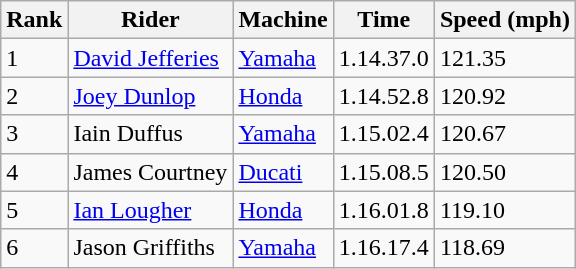<table class="wikitable">
<tr>
<th>Rank</th>
<th>Rider</th>
<th>Machine</th>
<th>Time</th>
<th>Speed (mph)</th>
</tr>
<tr>
<td>1</td>
<td> <a href='#'>David Jefferies</a></td>
<td><a href='#'>Yamaha</a></td>
<td>1.14.37.0</td>
<td>121.35</td>
</tr>
<tr>
<td>2</td>
<td> <a href='#'>Joey Dunlop</a></td>
<td><a href='#'>Honda</a></td>
<td>1.14.52.8</td>
<td>120.92</td>
</tr>
<tr>
<td>3</td>
<td> Iain Duffus</td>
<td><a href='#'>Yamaha</a></td>
<td>1.15.02.4</td>
<td>120.67</td>
</tr>
<tr>
<td>4</td>
<td> James Courtney</td>
<td><a href='#'>Ducati</a></td>
<td>1.15.08.5</td>
<td>120.50</td>
</tr>
<tr>
<td>5</td>
<td> <a href='#'>Ian Lougher</a></td>
<td><a href='#'>Honda</a></td>
<td>1.16.01.8</td>
<td>119.10</td>
</tr>
<tr>
<td>6</td>
<td> Jason Griffiths</td>
<td><a href='#'>Yamaha</a></td>
<td>1.16.17.4</td>
<td>118.69</td>
</tr>
</table>
